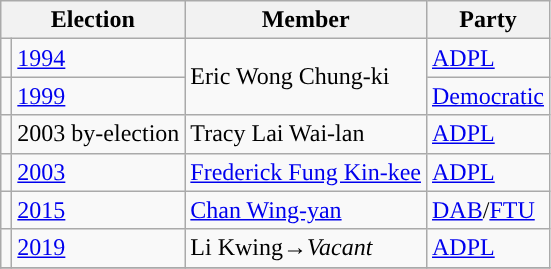<table class="wikitable">
<tr>
<th colspan="2">Election</th>
<th>Member</th>
<th>Party</th>
</tr>
<tr>
<td style="background-color: "></td>
<td><a href='#'>1994</a></td>
<td rowspan=2>Eric Wong Chung-ki</td>
<td><a href='#'>ADPL</a></td>
</tr>
<tr>
<td style="background-color: "></td>
<td><a href='#'>1999</a></td>
<td><a href='#'>Democratic</a></td>
</tr>
<tr>
<td style="background-color: "></td>
<td>2003 by-election</td>
<td>Tracy Lai Wai-lan</td>
<td><a href='#'>ADPL</a></td>
</tr>
<tr>
<td style="background-color: "></td>
<td><a href='#'>2003</a></td>
<td><a href='#'>Frederick Fung Kin-kee</a></td>
<td><a href='#'>ADPL</a></td>
</tr>
<tr>
<td style="background-color: "></td>
<td><a href='#'>2015</a></td>
<td><a href='#'>Chan Wing-yan</a></td>
<td><a href='#'>DAB</a>/<a href='#'>FTU</a></td>
</tr>
<tr>
<td style="background-color: "></td>
<td><a href='#'>2019</a></td>
<td>Li Kwing→<em>Vacant</em></td>
<td><a href='#'>ADPL</a></td>
</tr>
<tr>
</tr>
</table>
